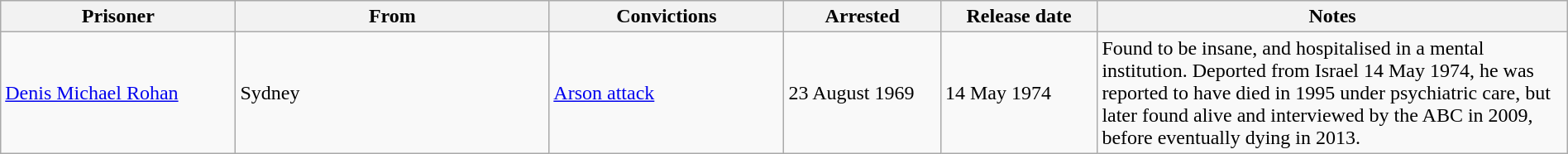<table class="wikitable" style="width:100%;">
<tr>
<th style="width:15%;">Prisoner</th>
<th style="width:20%;">From</th>
<th style="width:15%;">Convictions</th>
<th style="width:10%;">Arrested</th>
<th style="width:10%;">Release date</th>
<th style="width:30%;">Notes</th>
</tr>
<tr style="text-align:left;">
<td><a href='#'>Denis Michael Rohan</a></td>
<td>Sydney</td>
<td><a href='#'>Arson attack</a></td>
<td>23 August 1969</td>
<td>14 May 1974</td>
<td>Found to be insane, and hospitalised in a mental institution. Deported from Israel 14 May 1974, he was reported to have died in 1995 under psychiatric care, but later found alive and interviewed by the ABC in 2009, before eventually dying in 2013.</td>
</tr>
</table>
